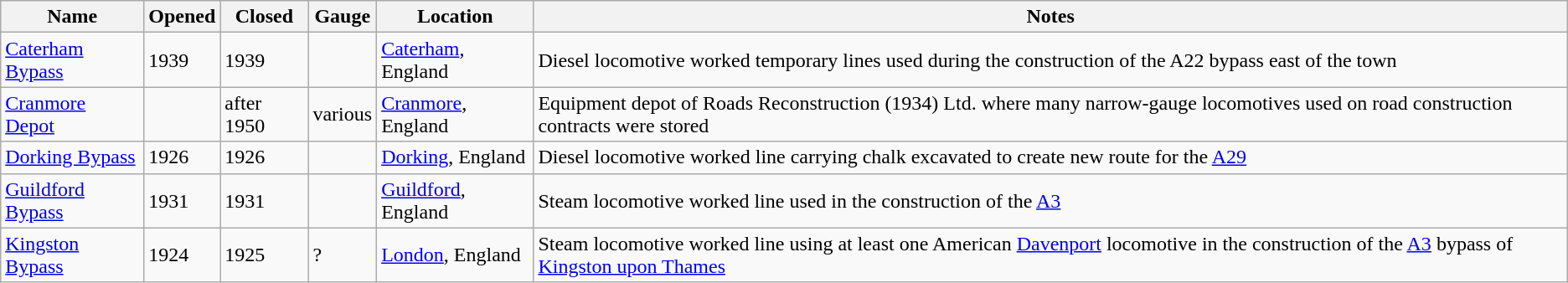<table class="wikitable">
<tr>
<th>Name</th>
<th>Opened</th>
<th>Closed</th>
<th>Gauge</th>
<th>Location</th>
<th>Notes</th>
</tr>
<tr>
<td><a href='#'>Caterham Bypass</a></td>
<td>1939</td>
<td>1939</td>
<td></td>
<td><a href='#'>Caterham</a>, England</td>
<td>Diesel locomotive worked temporary lines used during the construction of the A22 bypass east of the town</td>
</tr>
<tr>
<td><a href='#'>Cranmore Depot</a></td>
<td></td>
<td>after 1950</td>
<td>various</td>
<td><a href='#'>Cranmore</a>, England</td>
<td>Equipment depot of Roads Reconstruction (1934) Ltd. where many narrow-gauge locomotives used on road construction contracts were stored</td>
</tr>
<tr>
<td><a href='#'>Dorking Bypass</a></td>
<td>1926</td>
<td>1926</td>
<td></td>
<td><a href='#'>Dorking</a>, England</td>
<td>Diesel locomotive worked line carrying chalk excavated to create new route for the <a href='#'>A29</a></td>
</tr>
<tr>
<td><a href='#'>Guildford Bypass</a></td>
<td>1931</td>
<td>1931</td>
<td></td>
<td><a href='#'>Guildford</a>, England</td>
<td>Steam locomotive worked line used in the construction of the <a href='#'>A3</a></td>
</tr>
<tr>
<td><a href='#'>Kingston Bypass</a></td>
<td>1924</td>
<td>1925</td>
<td> ?</td>
<td><a href='#'>London</a>, England</td>
<td>Steam locomotive worked line using at least one American <a href='#'>Davenport</a> locomotive in the construction of the <a href='#'>A3</a> bypass of <a href='#'>Kingston upon Thames</a></td>
</tr>
</table>
